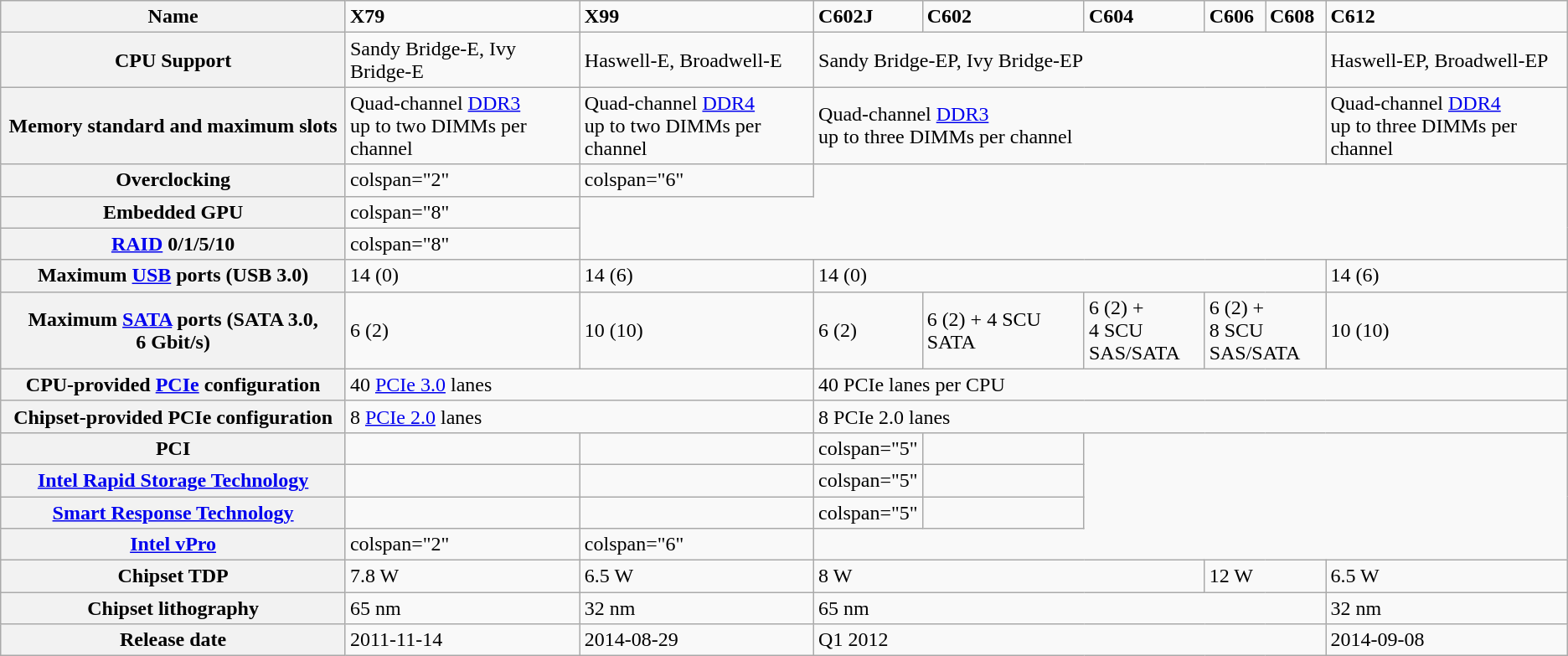<table class="wikitable sortable">
<tr>
<th>Name</th>
<td><strong>X79</strong></td>
<td><strong>X99</strong></td>
<td><strong>C602J</strong></td>
<td><strong>C602</strong></td>
<td><strong>C604</strong></td>
<td><strong>C606</strong></td>
<td><strong>C608</strong></td>
<td><strong>C612</strong></td>
</tr>
<tr>
<th>CPU Support</th>
<td>Sandy Bridge-E, Ivy Bridge-E</td>
<td>Haswell-E, Broadwell-E</td>
<td colspan="5">Sandy Bridge-EP, Ivy Bridge-EP</td>
<td>Haswell-EP, Broadwell-EP</td>
</tr>
<tr>
<th>Memory standard and maximum slots</th>
<td>Quad-channel <a href='#'>DDR3</a><br>up to two DIMMs per channel</td>
<td>Quad-channel <a href='#'>DDR4</a><br>up to two DIMMs per channel</td>
<td colspan="5">Quad-channel <a href='#'>DDR3</a><br>up to three DIMMs per channel</td>
<td>Quad-channel <a href='#'>DDR4</a><br>up to three DIMMs per channel</td>
</tr>
<tr>
<th>Overclocking</th>
<td>colspan="2" </td>
<td>colspan="6" </td>
</tr>
<tr>
<th>Embedded GPU</th>
<td>colspan="8" </td>
</tr>
<tr>
<th><a href='#'>RAID</a> 0/1/5/10</th>
<td>colspan="8" </td>
</tr>
<tr>
<th>Maximum <a href='#'>USB</a> ports (USB 3.0)</th>
<td>14 (0)</td>
<td>14 (6)</td>
<td colspan="5">14 (0)</td>
<td>14 (6)</td>
</tr>
<tr>
<th>Maximum <a href='#'>SATA</a> ports (SATA 3.0, 6 Gbit/s)</th>
<td>6 (2)</td>
<td>10 (10)</td>
<td>6 (2)</td>
<td>6 (2) + 4 SCU SATA</td>
<td>6 (2) + 4 SCU<br>SAS/SATA</td>
<td colspan="2">6 (2) + 8 SCU<br>SAS/SATA</td>
<td>10 (10)</td>
</tr>
<tr>
<th>CPU-provided <a href='#'>PCIe</a> configuration</th>
<td colspan="2">40 <a href='#'>PCIe 3.0</a> lanes</td>
<td colspan="6">40 PCIe lanes per CPU</td>
</tr>
<tr>
<th>Chipset-provided PCIe configuration</th>
<td colspan="2">8 <a href='#'>PCIe 2.0</a> lanes</td>
<td colspan="6">8 PCIe 2.0 lanes</td>
</tr>
<tr>
<th>PCI</th>
<td></td>
<td></td>
<td>colspan="5" </td>
<td></td>
</tr>
<tr>
<th><a href='#'>Intel Rapid Storage Technology</a></th>
<td></td>
<td></td>
<td>colspan="5" </td>
<td></td>
</tr>
<tr>
<th><a href='#'>Smart Response Technology</a></th>
<td></td>
<td></td>
<td>colspan="5" </td>
<td></td>
</tr>
<tr>
<th><a href='#'>Intel vPro</a></th>
<td>colspan="2" </td>
<td>colspan="6" </td>
</tr>
<tr>
<th>Chipset TDP</th>
<td>7.8 W</td>
<td>6.5 W</td>
<td colspan="3">8 W</td>
<td colspan="2">12 W</td>
<td>6.5 W</td>
</tr>
<tr>
<th>Chipset lithography</th>
<td>65 nm</td>
<td>32 nm</td>
<td colspan="5">65 nm</td>
<td>32 nm</td>
</tr>
<tr>
<th>Release date</th>
<td>2011-11-14</td>
<td>2014-08-29</td>
<td colspan="5">Q1 2012</td>
<td>2014-09-08</td>
</tr>
</table>
